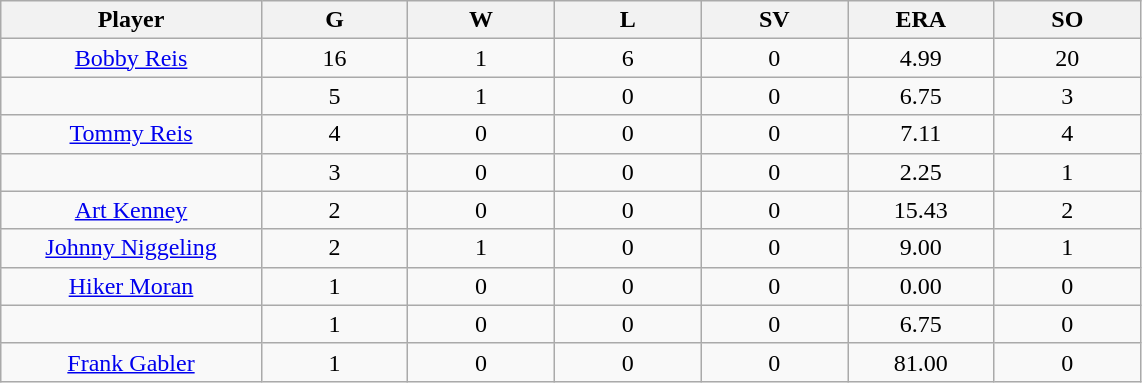<table class="wikitable sortable">
<tr>
<th bgcolor="#DDDDFF" width="16%">Player</th>
<th bgcolor="#DDDDFF" width="9%">G</th>
<th bgcolor="#DDDDFF" width="9%">W</th>
<th bgcolor="#DDDDFF" width="9%">L</th>
<th bgcolor="#DDDDFF" width="9%">SV</th>
<th bgcolor="#DDDDFF" width="9%">ERA</th>
<th bgcolor="#DDDDFF" width="9%">SO</th>
</tr>
<tr align="center">
<td><a href='#'>Bobby Reis</a></td>
<td>16</td>
<td>1</td>
<td>6</td>
<td>0</td>
<td>4.99</td>
<td>20</td>
</tr>
<tr align="center">
<td></td>
<td>5</td>
<td>1</td>
<td>0</td>
<td>0</td>
<td>6.75</td>
<td>3</td>
</tr>
<tr align="center">
<td><a href='#'>Tommy Reis</a></td>
<td>4</td>
<td>0</td>
<td>0</td>
<td>0</td>
<td>7.11</td>
<td>4</td>
</tr>
<tr align="center">
<td></td>
<td>3</td>
<td>0</td>
<td>0</td>
<td>0</td>
<td>2.25</td>
<td>1</td>
</tr>
<tr align="center">
<td><a href='#'>Art Kenney</a></td>
<td>2</td>
<td>0</td>
<td>0</td>
<td>0</td>
<td>15.43</td>
<td>2</td>
</tr>
<tr align="center">
<td><a href='#'>Johnny Niggeling</a></td>
<td>2</td>
<td>1</td>
<td>0</td>
<td>0</td>
<td>9.00</td>
<td>1</td>
</tr>
<tr align="center">
<td><a href='#'>Hiker Moran</a></td>
<td>1</td>
<td>0</td>
<td>0</td>
<td>0</td>
<td>0.00</td>
<td>0</td>
</tr>
<tr align="center">
<td></td>
<td>1</td>
<td>0</td>
<td>0</td>
<td>0</td>
<td>6.75</td>
<td>0</td>
</tr>
<tr align="center">
<td><a href='#'>Frank Gabler</a></td>
<td>1</td>
<td>0</td>
<td>0</td>
<td>0</td>
<td>81.00</td>
<td>0</td>
</tr>
</table>
